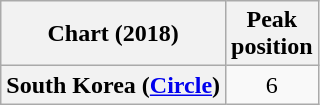<table class="wikitable plainrowheaders" style="text-align:center">
<tr>
<th scope="col">Chart (2018)</th>
<th scope="col">Peak<br>position</th>
</tr>
<tr>
<th scope="row">South Korea (<a href='#'>Circle</a>)</th>
<td>6</td>
</tr>
</table>
